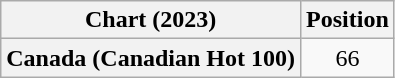<table class="wikitable sortable plainrowheaders" style="text-align:center">
<tr>
<th scope="col">Chart (2023)</th>
<th scope="col">Position</th>
</tr>
<tr>
<th scope="row">Canada (Canadian Hot 100)</th>
<td>66</td>
</tr>
</table>
